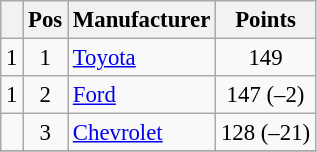<table class="wikitable" style="font-size: 95%">
<tr>
<th></th>
<th>Pos</th>
<th>Manufacturer</th>
<th>Points</th>
</tr>
<tr>
<td align="left"> 1</td>
<td style="text-align:center;">1</td>
<td><a href='#'>Toyota</a></td>
<td style="text-align:center;">149</td>
</tr>
<tr>
<td align="left"> 1</td>
<td style="text-align:center;">2</td>
<td><a href='#'>Ford</a></td>
<td style="text-align:center;">147 (–2)</td>
</tr>
<tr>
<td align="left"></td>
<td style="text-align:center;">3</td>
<td><a href='#'>Chevrolet</a></td>
<td style="text-align:center;">128 (–21)</td>
</tr>
<tr class="sortbottom">
</tr>
</table>
